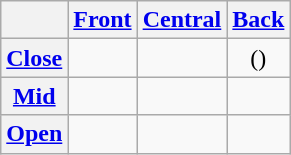<table class="wikitable" style="text-align:center">
<tr>
<th></th>
<th><a href='#'>Front</a></th>
<th><a href='#'>Central</a></th>
<th><a href='#'>Back</a></th>
</tr>
<tr>
<th><a href='#'>Close</a></th>
<td></td>
<td></td>
<td>()</td>
</tr>
<tr>
<th><a href='#'>Mid</a></th>
<td></td>
<td></td>
<td></td>
</tr>
<tr>
<th><a href='#'>Open</a></th>
<td></td>
<td></td>
<td></td>
</tr>
</table>
